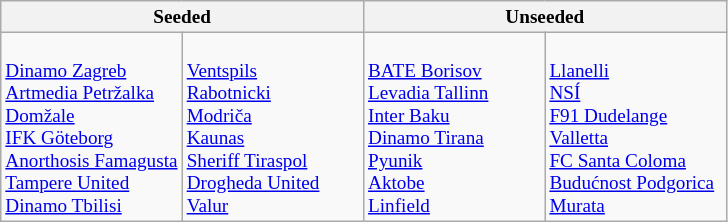<table class="wikitable" style="font-size:80%">
<tr>
<th colspan=2>Seeded</th>
<th colspan=2>Unseeded</th>
</tr>
<tr>
<td width=25% valign=top><br> <a href='#'>Dinamo Zagreb</a><br>
 <a href='#'>Artmedia Petržalka</a><br>
 <a href='#'>Domžale</a><br>
 <a href='#'>IFK Göteborg</a><br>
 <a href='#'>Anorthosis Famagusta</a> <br>
 <a href='#'>Tampere United</a><br>
 <a href='#'>Dinamo Tbilisi</a></td>
<td width=25% valign=top><br> <a href='#'>Ventspils</a><br>
 <a href='#'>Rabotnicki</a><br>
 <a href='#'>Modriča</a><br>
 <a href='#'>Kaunas</a><br>
 <a href='#'>Sheriff Tiraspol</a><br>
 <a href='#'>Drogheda United</a><br>
 <a href='#'>Valur</a></td>
<td width=25% valign=top><br> <a href='#'>BATE Borisov</a><br>
 <a href='#'>Levadia Tallinn</a><br>
 <a href='#'>Inter Baku</a><br>
 <a href='#'>Dinamo Tirana</a><br>
 <a href='#'>Pyunik</a><br>
 <a href='#'>Aktobe</a><br>
 <a href='#'>Linfield</a></td>
<td width=25% valign=top><br> <a href='#'>Llanelli</a><br>
 <a href='#'>NSÍ</a><br>
 <a href='#'>F91 Dudelange</a><br>
 <a href='#'>Valletta</a><br>
 <a href='#'>FC Santa Coloma</a><br>
 <a href='#'>Budućnost Podgorica</a><br>
 <a href='#'>Murata</a></td>
</tr>
</table>
